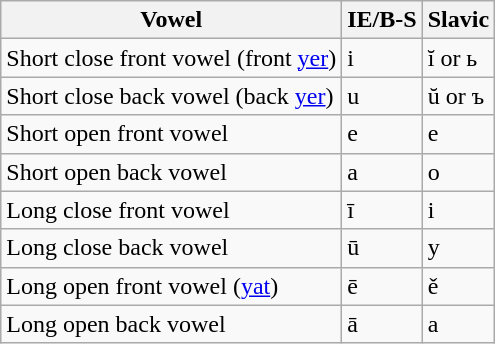<table class="wikitable">
<tr>
<th>Vowel</th>
<th>IE/B-S</th>
<th>Slavic</th>
</tr>
<tr>
<td>Short close front vowel (front <a href='#'>yer</a>)</td>
<td>i</td>
<td>ĭ or ь</td>
</tr>
<tr>
<td>Short close back vowel (back <a href='#'>yer</a>)</td>
<td>u</td>
<td>ŭ or ъ</td>
</tr>
<tr>
<td>Short open front vowel</td>
<td>e</td>
<td>e</td>
</tr>
<tr>
<td>Short open back vowel</td>
<td>a</td>
<td>o</td>
</tr>
<tr>
<td>Long close front vowel</td>
<td>ī</td>
<td>i</td>
</tr>
<tr>
<td>Long close back vowel</td>
<td>ū</td>
<td>y</td>
</tr>
<tr>
<td>Long open front vowel (<a href='#'>yat</a>)</td>
<td>ē</td>
<td>ě</td>
</tr>
<tr>
<td>Long open back vowel</td>
<td>ā</td>
<td>a</td>
</tr>
</table>
